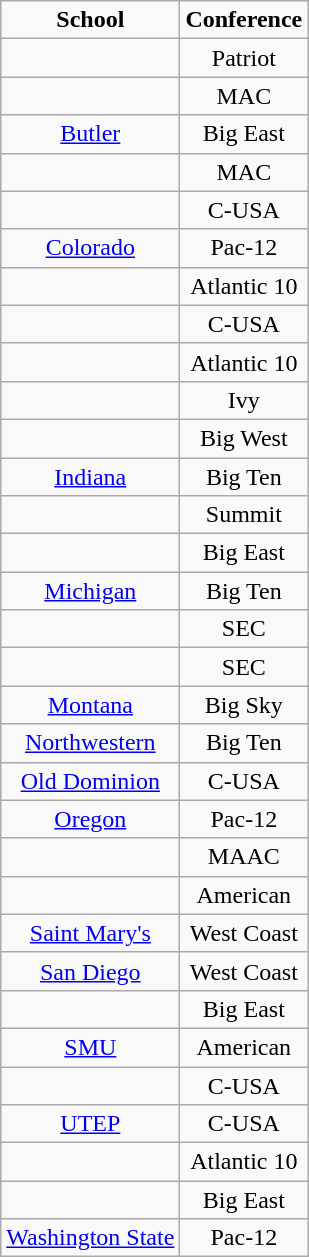<table class="wikitable sortable" style="text-align: center;">
<tr>
<td><strong>School</strong></td>
<td><strong>Conference</strong></td>
</tr>
<tr>
<td></td>
<td>Patriot</td>
</tr>
<tr>
<td></td>
<td>MAC</td>
</tr>
<tr>
<td><a href='#'>Butler</a></td>
<td>Big East</td>
</tr>
<tr>
<td></td>
<td>MAC</td>
</tr>
<tr>
<td></td>
<td>C-USA</td>
</tr>
<tr>
<td><a href='#'>Colorado</a></td>
<td>Pac-12</td>
</tr>
<tr>
<td></td>
<td>Atlantic 10</td>
</tr>
<tr>
<td></td>
<td>C-USA</td>
</tr>
<tr>
<td></td>
<td>Atlantic 10</td>
</tr>
<tr>
<td></td>
<td>Ivy</td>
</tr>
<tr>
<td></td>
<td>Big West</td>
</tr>
<tr>
<td><a href='#'>Indiana</a></td>
<td>Big Ten</td>
</tr>
<tr>
<td></td>
<td>Summit</td>
</tr>
<tr>
<td></td>
<td>Big East</td>
</tr>
<tr>
<td><a href='#'>Michigan</a></td>
<td>Big Ten</td>
</tr>
<tr>
<td></td>
<td>SEC</td>
</tr>
<tr>
<td></td>
<td>SEC</td>
</tr>
<tr>
<td><a href='#'>Montana</a></td>
<td>Big Sky</td>
</tr>
<tr>
<td><a href='#'>Northwestern</a></td>
<td>Big Ten</td>
</tr>
<tr>
<td><a href='#'>Old Dominion</a></td>
<td>C-USA</td>
</tr>
<tr>
<td><a href='#'>Oregon</a></td>
<td>Pac-12</td>
</tr>
<tr>
<td></td>
<td>MAAC</td>
</tr>
<tr>
<td></td>
<td>American</td>
</tr>
<tr>
<td><a href='#'>Saint Mary's</a></td>
<td>West Coast</td>
</tr>
<tr>
<td><a href='#'>San Diego</a></td>
<td>West Coast</td>
</tr>
<tr>
<td></td>
<td>Big East</td>
</tr>
<tr>
<td><a href='#'>SMU</a></td>
<td>American</td>
</tr>
<tr>
<td></td>
<td>C-USA</td>
</tr>
<tr>
<td><a href='#'>UTEP</a></td>
<td>C-USA</td>
</tr>
<tr>
<td></td>
<td>Atlantic 10</td>
</tr>
<tr>
<td></td>
<td>Big East</td>
</tr>
<tr>
<td><a href='#'>Washington State</a></td>
<td>Pac-12</td>
</tr>
</table>
